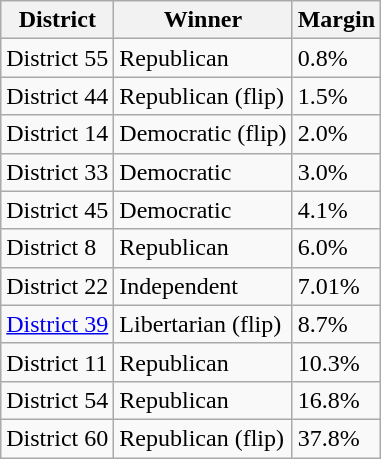<table class="wikitable sortable">
<tr>
<th>District</th>
<th>Winner</th>
<th>Margin</th>
</tr>
<tr>
<td>District 55</td>
<td data-sort-value=1 >Republican</td>
<td>0.8%</td>
</tr>
<tr>
<td>District 44</td>
<td data-sort-value=1 >Republican (flip)</td>
<td>1.5%</td>
</tr>
<tr>
<td>District 14</td>
<td data-sort-value=1 >Democratic (flip)</td>
<td>2.0%</td>
</tr>
<tr>
<td>District 33</td>
<td data-sort-value=1 >Democratic</td>
<td>3.0%</td>
</tr>
<tr>
<td>District 45</td>
<td data-sort-value=1 >Democratic</td>
<td>4.1%</td>
</tr>
<tr>
<td>District 8</td>
<td data-sort-value=1 >Republican</td>
<td>6.0%</td>
</tr>
<tr>
<td>District 22</td>
<td data-sort-value=1 >Independent</td>
<td>7.01%</td>
</tr>
<tr>
<td><a href='#'>District 39</a></td>
<td data-sort-value=1 >Libertarian (flip)</td>
<td>8.7%</td>
</tr>
<tr>
<td>District 11</td>
<td data-sort-value=1 >Republican</td>
<td>10.3%</td>
</tr>
<tr>
<td>District 54</td>
<td data-sort-value=1 >Republican</td>
<td>16.8%</td>
</tr>
<tr>
<td>District 60</td>
<td data-sort-value=1 >Republican (flip)</td>
<td>37.8%</td>
</tr>
</table>
